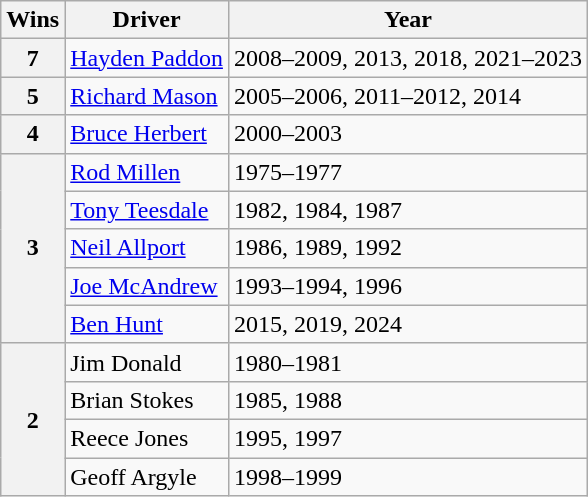<table class="wikitable">
<tr>
<th>Wins</th>
<th>Driver</th>
<th>Year</th>
</tr>
<tr>
<th>7</th>
<td><a href='#'>Hayden Paddon</a></td>
<td>2008–2009, 2013, 2018, 2021–2023</td>
</tr>
<tr>
<th>5</th>
<td><a href='#'>Richard Mason</a></td>
<td>2005–2006, 2011–2012, 2014</td>
</tr>
<tr>
<th>4</th>
<td><a href='#'>Bruce Herbert</a></td>
<td>2000–2003</td>
</tr>
<tr>
<th rowspan="5">3</th>
<td><a href='#'>Rod Millen</a></td>
<td>1975–1977</td>
</tr>
<tr>
<td><a href='#'>Tony Teesdale</a></td>
<td>1982, 1984, 1987</td>
</tr>
<tr>
<td><a href='#'>Neil Allport</a></td>
<td>1986, 1989, 1992</td>
</tr>
<tr>
<td><a href='#'>Joe McAndrew</a></td>
<td>1993–1994, 1996</td>
</tr>
<tr>
<td><a href='#'>Ben Hunt</a> <small></small></td>
<td>2015, 2019, 2024</td>
</tr>
<tr>
<th rowspan="4">2</th>
<td>Jim Donald</td>
<td>1980–1981</td>
</tr>
<tr>
<td>Brian Stokes</td>
<td>1985, 1988</td>
</tr>
<tr>
<td>Reece Jones</td>
<td>1995, 1997</td>
</tr>
<tr>
<td>Geoff Argyle</td>
<td>1998–1999</td>
</tr>
</table>
